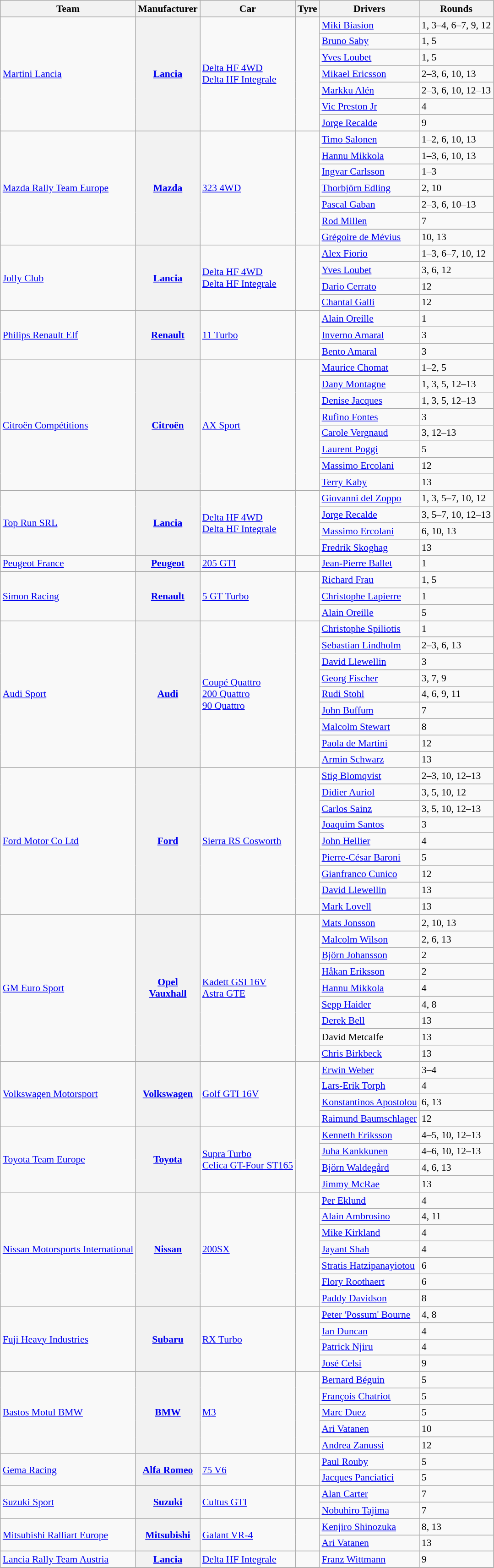<table class="wikitable" style="font-size:90%">
<tr>
<th>Team</th>
<th>Manufacturer</th>
<th>Car</th>
<th>Tyre</th>
<th>Drivers</th>
<th>Rounds</th>
</tr>
<tr>
<td rowspan="7"> <a href='#'>Martini Lancia</a></td>
<th rowspan="7"><a href='#'>Lancia</a></th>
<td rowspan="7"><a href='#'>Delta HF 4WD</a><br><a href='#'>Delta HF Integrale</a></td>
<td rowspan="7" align="center"></td>
<td> <a href='#'>Miki Biasion</a></td>
<td>1, 3–4, 6–7, 9, 12</td>
</tr>
<tr>
<td> <a href='#'>Bruno Saby</a></td>
<td>1, 5</td>
</tr>
<tr>
<td> <a href='#'>Yves Loubet</a></td>
<td>1, 5</td>
</tr>
<tr>
<td> <a href='#'>Mikael Ericsson</a></td>
<td>2–3, 6, 10, 13</td>
</tr>
<tr>
<td> <a href='#'>Markku Alén</a></td>
<td>2–3, 6, 10, 12–13</td>
</tr>
<tr>
<td> <a href='#'>Vic Preston Jr</a></td>
<td>4</td>
</tr>
<tr>
<td> <a href='#'>Jorge Recalde</a></td>
<td>9</td>
</tr>
<tr>
<td rowspan="7"> <a href='#'>Mazda Rally Team Europe</a></td>
<th rowspan="7"><a href='#'>Mazda</a></th>
<td rowspan="7"><a href='#'>323 4WD</a></td>
<td rowspan="7" align="center"></td>
<td> <a href='#'>Timo Salonen</a></td>
<td>1–2, 6, 10, 13</td>
</tr>
<tr>
<td> <a href='#'>Hannu Mikkola</a></td>
<td>1–3, 6, 10, 13</td>
</tr>
<tr>
<td> <a href='#'>Ingvar Carlsson</a></td>
<td>1–3</td>
</tr>
<tr>
<td> <a href='#'>Thorbjörn Edling</a></td>
<td>2, 10</td>
</tr>
<tr>
<td> <a href='#'>Pascal Gaban</a></td>
<td>2–3, 6, 10–13</td>
</tr>
<tr>
<td> <a href='#'>Rod Millen</a></td>
<td>7</td>
</tr>
<tr>
<td> <a href='#'>Grégoire de Mévius</a></td>
<td>10, 13</td>
</tr>
<tr>
<td rowspan="4"> <a href='#'>Jolly Club</a></td>
<th rowspan="4"><a href='#'>Lancia</a></th>
<td rowspan="4"><a href='#'>Delta HF 4WD</a><br><a href='#'>Delta HF Integrale</a></td>
<td rowspan="4" align="center"></td>
<td> <a href='#'>Alex Fiorio</a></td>
<td>1–3, 6–7, 10, 12</td>
</tr>
<tr>
<td> <a href='#'>Yves Loubet</a></td>
<td>3, 6, 12</td>
</tr>
<tr>
<td> <a href='#'>Dario Cerrato</a></td>
<td>12</td>
</tr>
<tr>
<td> <a href='#'>Chantal Galli</a></td>
<td>12</td>
</tr>
<tr>
<td rowspan="3"> <a href='#'>Philips Renault Elf</a></td>
<th rowspan="3"><a href='#'>Renault</a></th>
<td rowspan="3"><a href='#'>11 Turbo</a></td>
<td rowspan="3" align="center"></td>
<td> <a href='#'>Alain Oreille</a></td>
<td>1</td>
</tr>
<tr>
<td> <a href='#'>Inverno Amaral</a></td>
<td>3</td>
</tr>
<tr>
<td> <a href='#'>Bento Amaral</a></td>
<td>3</td>
</tr>
<tr>
<td rowspan="8"> <a href='#'>Citroën Compétitions</a></td>
<th rowspan="8"><a href='#'>Citroën</a></th>
<td rowspan="8"><a href='#'>AX Sport</a></td>
<td rowspan="8" align="center"></td>
<td> <a href='#'>Maurice Chomat</a></td>
<td>1–2, 5</td>
</tr>
<tr>
<td> <a href='#'>Dany Montagne</a></td>
<td>1, 3, 5, 12–13</td>
</tr>
<tr>
<td> <a href='#'>Denise Jacques</a></td>
<td>1, 3, 5, 12–13</td>
</tr>
<tr>
<td> <a href='#'>Rufino Fontes</a></td>
<td>3</td>
</tr>
<tr>
<td> <a href='#'>Carole Vergnaud</a></td>
<td>3, 12–13</td>
</tr>
<tr>
<td> <a href='#'>Laurent Poggi</a></td>
<td>5</td>
</tr>
<tr>
<td> <a href='#'>Massimo Ercolani</a></td>
<td>12</td>
</tr>
<tr>
<td> <a href='#'>Terry Kaby</a></td>
<td>13</td>
</tr>
<tr>
<td rowspan="4"> <a href='#'>Top Run SRL</a></td>
<th rowspan="4"><a href='#'>Lancia</a></th>
<td rowspan="4"><a href='#'>Delta HF 4WD</a><br><a href='#'>Delta HF Integrale</a></td>
<td rowspan="4" align="center"><br></td>
<td> <a href='#'>Giovanni del Zoppo</a></td>
<td>1, 3, 5–7, 10, 12</td>
</tr>
<tr>
<td> <a href='#'>Jorge Recalde</a></td>
<td>3, 5–7, 10, 12–13</td>
</tr>
<tr>
<td> <a href='#'>Massimo Ercolani</a></td>
<td>6, 10, 13</td>
</tr>
<tr>
<td> <a href='#'>Fredrik Skoghag</a></td>
<td>13</td>
</tr>
<tr>
<td> <a href='#'>Peugeot France</a></td>
<th><a href='#'>Peugeot</a></th>
<td><a href='#'>205 GTI</a></td>
<td align="center"></td>
<td> <a href='#'>Jean-Pierre Ballet</a></td>
<td>1</td>
</tr>
<tr>
<td rowspan="3"> <a href='#'>Simon Racing</a></td>
<th rowspan="3"><a href='#'>Renault</a></th>
<td rowspan="3"><a href='#'>5 GT Turbo</a></td>
<td rowspan="3" align="center"></td>
<td> <a href='#'>Richard Frau</a></td>
<td>1, 5</td>
</tr>
<tr>
<td> <a href='#'>Christophe Lapierre</a></td>
<td>1</td>
</tr>
<tr>
<td> <a href='#'>Alain Oreille</a></td>
<td>5</td>
</tr>
<tr>
<td rowspan="9"> <a href='#'>Audi Sport</a></td>
<th rowspan="9"><a href='#'>Audi</a></th>
<td rowspan="9"><a href='#'>Coupé Quattro</a><br><a href='#'>200 Quattro</a><br><a href='#'>90 Quattro</a></td>
<td rowspan="9" align="center"></td>
<td> <a href='#'>Christophe Spiliotis</a></td>
<td>1</td>
</tr>
<tr>
<td> <a href='#'>Sebastian Lindholm</a></td>
<td>2–3, 6, 13</td>
</tr>
<tr>
<td> <a href='#'>David Llewellin</a></td>
<td>3</td>
</tr>
<tr>
<td> <a href='#'>Georg Fischer</a></td>
<td>3, 7, 9</td>
</tr>
<tr>
<td> <a href='#'>Rudi Stohl</a></td>
<td>4, 6, 9, 11</td>
</tr>
<tr>
<td> <a href='#'>John Buffum</a></td>
<td>7</td>
</tr>
<tr>
<td> <a href='#'>Malcolm Stewart</a></td>
<td>8</td>
</tr>
<tr>
<td> <a href='#'>Paola de Martini</a></td>
<td>12</td>
</tr>
<tr>
<td> <a href='#'>Armin Schwarz</a></td>
<td>13</td>
</tr>
<tr>
<td rowspan="9"> <a href='#'>Ford Motor Co Ltd</a></td>
<th rowspan="9"><a href='#'>Ford</a></th>
<td rowspan="9"><a href='#'>Sierra RS Cosworth</a></td>
<td rowspan="9" align="center"><br></td>
<td> <a href='#'>Stig Blomqvist</a></td>
<td>2–3, 10, 12–13</td>
</tr>
<tr>
<td> <a href='#'>Didier Auriol</a></td>
<td>3, 5, 10, 12</td>
</tr>
<tr>
<td> <a href='#'>Carlos Sainz</a></td>
<td>3, 5, 10, 12–13</td>
</tr>
<tr>
<td> <a href='#'>Joaquim Santos</a></td>
<td>3</td>
</tr>
<tr>
<td> <a href='#'>John Hellier</a></td>
<td>4</td>
</tr>
<tr>
<td> <a href='#'>Pierre-César Baroni</a></td>
<td>5</td>
</tr>
<tr>
<td> <a href='#'>Gianfranco Cunico</a></td>
<td>12</td>
</tr>
<tr>
<td> <a href='#'>David Llewellin</a></td>
<td>13</td>
</tr>
<tr>
<td> <a href='#'>Mark Lovell</a></td>
<td>13</td>
</tr>
<tr>
<td rowspan="9"> <a href='#'>GM Euro Sport</a></td>
<th rowspan="9"><a href='#'>Opel</a><br><a href='#'>Vauxhall</a></th>
<td rowspan="9"><a href='#'>Kadett GSI 16V</a><br><a href='#'>Astra GTE</a></td>
<td rowspan="9" align="center"></td>
<td> <a href='#'>Mats Jonsson</a></td>
<td>2, 10, 13</td>
</tr>
<tr>
<td> <a href='#'>Malcolm Wilson</a></td>
<td>2, 6, 13</td>
</tr>
<tr>
<td> <a href='#'>Björn Johansson</a></td>
<td>2</td>
</tr>
<tr>
<td> <a href='#'>Håkan Eriksson</a></td>
<td>2</td>
</tr>
<tr>
<td> <a href='#'>Hannu Mikkola</a></td>
<td>4</td>
</tr>
<tr>
<td> <a href='#'>Sepp Haider</a></td>
<td>4, 8</td>
</tr>
<tr>
<td> <a href='#'>Derek Bell</a></td>
<td>13</td>
</tr>
<tr>
<td> David Metcalfe</td>
<td>13</td>
</tr>
<tr>
<td> <a href='#'>Chris Birkbeck</a></td>
<td>13</td>
</tr>
<tr>
<td rowspan="4"> <a href='#'>Volkswagen Motorsport</a></td>
<th rowspan="4"><a href='#'>Volkswagen</a></th>
<td rowspan="4"><a href='#'>Golf GTI 16V</a></td>
<td rowspan="4" align="center"></td>
<td> <a href='#'>Erwin Weber</a></td>
<td>3–4</td>
</tr>
<tr>
<td> <a href='#'>Lars-Erik Torph</a></td>
<td>4</td>
</tr>
<tr>
<td> <a href='#'>Konstantinos Apostolou</a></td>
<td>6, 13</td>
</tr>
<tr>
<td> <a href='#'>Raimund Baumschlager</a></td>
<td>12</td>
</tr>
<tr>
<td rowspan="4"> <a href='#'>Toyota Team Europe</a></td>
<th rowspan="4"><a href='#'>Toyota</a></th>
<td rowspan="4"><a href='#'>Supra Turbo</a><br><a href='#'>Celica GT-Four ST165</a></td>
<td rowspan="4" align="center"></td>
<td> <a href='#'>Kenneth Eriksson</a></td>
<td>4–5, 10, 12–13</td>
</tr>
<tr>
<td> <a href='#'>Juha Kankkunen</a></td>
<td>4–6, 10, 12–13</td>
</tr>
<tr>
<td> <a href='#'>Björn Waldegård</a></td>
<td>4, 6, 13</td>
</tr>
<tr>
<td> <a href='#'>Jimmy McRae</a></td>
<td>13</td>
</tr>
<tr>
<td rowspan="7"> <a href='#'>Nissan Motorsports International</a></td>
<th rowspan="7"><a href='#'>Nissan</a></th>
<td rowspan="7"><a href='#'>200SX</a></td>
<td rowspan="7" align="center"></td>
<td> <a href='#'>Per Eklund</a></td>
<td>4</td>
</tr>
<tr>
<td> <a href='#'>Alain Ambrosino</a></td>
<td>4, 11</td>
</tr>
<tr>
<td> <a href='#'>Mike Kirkland</a></td>
<td>4</td>
</tr>
<tr>
<td> <a href='#'>Jayant Shah</a></td>
<td>4</td>
</tr>
<tr>
<td> <a href='#'>Stratis Hatzipanayiotou</a></td>
<td>6</td>
</tr>
<tr>
<td> <a href='#'>Flory Roothaert</a></td>
<td>6</td>
</tr>
<tr>
<td> <a href='#'>Paddy Davidson</a></td>
<td>8</td>
</tr>
<tr>
<td rowspan="4"> <a href='#'>Fuji Heavy Industries</a></td>
<th rowspan="4"><a href='#'>Subaru</a></th>
<td rowspan="4"><a href='#'>RX Turbo</a></td>
<td rowspan="4" align="center"></td>
<td> <a href='#'>Peter 'Possum' Bourne</a></td>
<td>4, 8</td>
</tr>
<tr>
<td> <a href='#'>Ian Duncan</a></td>
<td>4</td>
</tr>
<tr>
<td> <a href='#'>Patrick Njiru</a></td>
<td>4</td>
</tr>
<tr>
<td> <a href='#'>José Celsi</a></td>
<td>9</td>
</tr>
<tr>
<td rowspan="5"> <a href='#'>Bastos Motul BMW</a></td>
<th rowspan="5"><a href='#'>BMW</a></th>
<td rowspan="5"><a href='#'>M3</a></td>
<td rowspan="5" align="center"></td>
<td> <a href='#'>Bernard Béguin</a></td>
<td>5</td>
</tr>
<tr>
<td> <a href='#'>François Chatriot</a></td>
<td>5</td>
</tr>
<tr>
<td> <a href='#'>Marc Duez</a></td>
<td>5</td>
</tr>
<tr>
<td> <a href='#'>Ari Vatanen</a></td>
<td>10</td>
</tr>
<tr>
<td> <a href='#'>Andrea Zanussi</a></td>
<td>12</td>
</tr>
<tr>
<td rowspan="2"> <a href='#'>Gema Racing</a></td>
<th rowspan="2"><a href='#'>Alfa Romeo</a></th>
<td rowspan="2"><a href='#'>75 V6</a></td>
<td rowspan="2" align="center"></td>
<td> <a href='#'>Paul Rouby</a></td>
<td>5</td>
</tr>
<tr>
<td> <a href='#'>Jacques Panciatici</a></td>
<td>5</td>
</tr>
<tr>
<td rowspan="2"> <a href='#'>Suzuki Sport</a></td>
<th rowspan="2"><a href='#'>Suzuki</a></th>
<td rowspan="2"><a href='#'>Cultus GTI</a></td>
<td rowspan="2" align="center"></td>
<td> <a href='#'>Alan Carter</a></td>
<td>7</td>
</tr>
<tr>
<td> <a href='#'>Nobuhiro Tajima</a></td>
<td>7</td>
</tr>
<tr>
<td rowspan="2"> <a href='#'>Mitsubishi Ralliart Europe</a></td>
<th rowspan="2"><a href='#'>Mitsubishi</a></th>
<td rowspan="2"><a href='#'>Galant VR-4</a></td>
<td rowspan="2" align="center"></td>
<td> <a href='#'>Kenjiro Shinozuka</a></td>
<td>8, 13</td>
</tr>
<tr>
<td> <a href='#'>Ari Vatanen</a></td>
<td>13</td>
</tr>
<tr>
<td> <a href='#'>Lancia Rally Team Austria</a></td>
<th><a href='#'>Lancia</a></th>
<td><a href='#'>Delta HF Integrale</a></td>
<td align="center"></td>
<td> <a href='#'>Franz Wittmann</a></td>
<td>9</td>
</tr>
<tr>
</tr>
</table>
